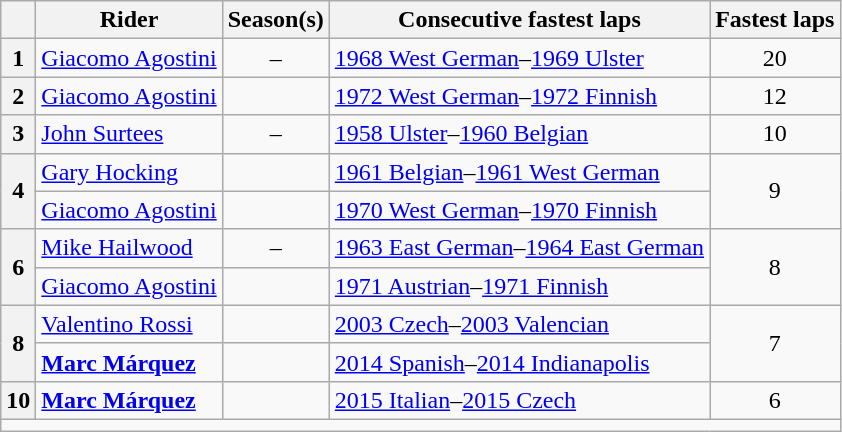<table class="wikitable">
<tr>
<th></th>
<th>Rider</th>
<th>Season(s)</th>
<th>Consecutive fastest laps</th>
<th>Fastest laps</th>
</tr>
<tr>
<th>1</th>
<td> <a href='#'>Giacomo Agostini</a></td>
<td align=center>–</td>
<td><a href='#'>1968 West German</a>–<a href='#'>1969 Ulster</a></td>
<td align=center>20</td>
</tr>
<tr>
<th>2</th>
<td> <a href='#'>Giacomo Agostini</a></td>
<td align=center></td>
<td><a href='#'>1972 West German</a>–<a href='#'>1972 Finnish</a></td>
<td align=center>12</td>
</tr>
<tr>
<th>3</th>
<td> <a href='#'>John Surtees</a></td>
<td align=center>–</td>
<td><a href='#'>1958 Ulster</a>–<a href='#'>1960 Belgian</a></td>
<td align=center>10</td>
</tr>
<tr>
<th rowspan=2>4</th>
<td>  <a href='#'>Gary Hocking</a></td>
<td align=center></td>
<td><a href='#'>1961 Belgian</a>–<a href='#'>1961 West German</a></td>
<td rowspan=2 align=center>9</td>
</tr>
<tr>
<td> <a href='#'>Giacomo Agostini</a></td>
<td align=center></td>
<td><a href='#'>1970 West German</a>–<a href='#'>1970 Finnish</a></td>
</tr>
<tr>
<th rowspan=2>6</th>
<td> <a href='#'>Mike Hailwood</a></td>
<td align=center>–</td>
<td><a href='#'>1963 East German</a>–<a href='#'>1964 East German</a></td>
<td rowspan=2 align=center>8</td>
</tr>
<tr>
<td> <a href='#'>Giacomo Agostini</a></td>
<td align=center></td>
<td><a href='#'>1971 Austrian</a>–<a href='#'>1971 Finnish</a></td>
</tr>
<tr>
<th rowspan=2>8</th>
<td> <a href='#'>Valentino Rossi</a></td>
<td align=center></td>
<td><a href='#'>2003 Czech</a>–<a href='#'>2003 Valencian</a></td>
<td rowspan=2 align=center>7</td>
</tr>
<tr>
<td> <strong><a href='#'>Marc Márquez</a></strong></td>
<td align=center></td>
<td><a href='#'>2014 Spanish</a>–<a href='#'>2014 Indianapolis</a></td>
</tr>
<tr>
<th>10</th>
<td> <strong><a href='#'>Marc Márquez</a></strong></td>
<td align=center></td>
<td><a href='#'>2015 Italian</a>–<a href='#'>2015 Czech</a></td>
<td align=center>6</td>
</tr>
<tr>
<td colspan=5></td>
</tr>
</table>
